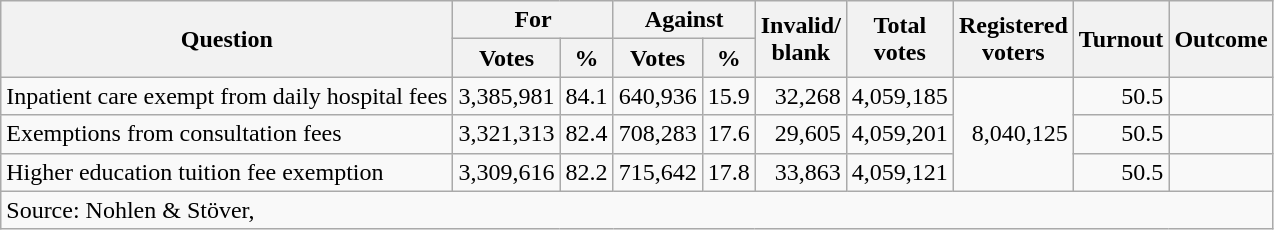<table class=wikitable style=text-align:right>
<tr>
<th rowspan=2>Question</th>
<th colspan=2>For</th>
<th colspan=2>Against</th>
<th rowspan=2>Invalid/<br>blank</th>
<th rowspan=2>Total<br>votes</th>
<th rowspan=2>Registered<br>voters</th>
<th rowspan=2>Turnout</th>
<th rowspan=2>Outcome</th>
</tr>
<tr>
<th>Votes</th>
<th>%</th>
<th>Votes</th>
<th>%</th>
</tr>
<tr>
<td align=left>Inpatient care exempt from daily hospital fees</td>
<td>3,385,981</td>
<td>84.1</td>
<td>640,936</td>
<td>15.9</td>
<td>32,268</td>
<td>4,059,185</td>
<td rowspan=3>8,040,125</td>
<td>50.5</td>
<td></td>
</tr>
<tr>
<td align=left>Exemptions from consultation fees</td>
<td>3,321,313</td>
<td>82.4</td>
<td>708,283</td>
<td>17.6</td>
<td>29,605</td>
<td>4,059,201</td>
<td>50.5</td>
<td></td>
</tr>
<tr>
<td align=left>Higher education tuition fee exemption</td>
<td>3,309,616</td>
<td>82.2</td>
<td>715,642</td>
<td>17.8</td>
<td>33,863</td>
<td>4,059,121</td>
<td>50.5</td>
<td></td>
</tr>
<tr>
<td colspan=12 align=left>Source: Nohlen & Stöver, </td>
</tr>
</table>
